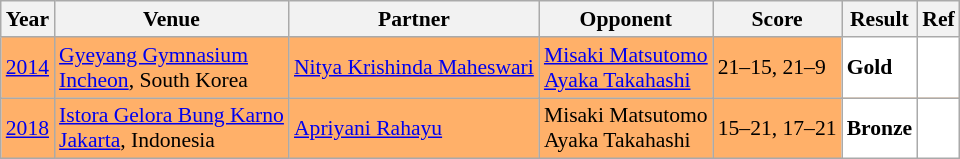<table class="sortable wikitable" style="font-size: 90%">
<tr>
<th>Year</th>
<th>Venue</th>
<th>Partner</th>
<th>Opponent</th>
<th>Score</th>
<th>Result</th>
<th>Ref</th>
</tr>
<tr style="background:#FFB069">
<td align="center"><a href='#'>2014</a></td>
<td align="left"><a href='#'>Gyeyang Gymnasium</a><br><a href='#'>Incheon</a>, South Korea</td>
<td align="left"> <a href='#'>Nitya Krishinda Maheswari</a></td>
<td align="left"> <a href='#'>Misaki Matsutomo</a><br> <a href='#'>Ayaka Takahashi</a></td>
<td align="left">21–15, 21–9</td>
<td style="text-align:left; background:white"> <strong>Gold</strong></td>
<td style="text-align:center; background:white"></td>
</tr>
<tr style="background:#FFB069">
<td align="center"><a href='#'>2018</a></td>
<td align="left"><a href='#'>Istora Gelora Bung Karno</a><br><a href='#'>Jakarta</a>, Indonesia</td>
<td align="left"> <a href='#'>Apriyani Rahayu</a></td>
<td align="left"> Misaki Matsutomo<br> Ayaka Takahashi</td>
<td align="left">15–21, 17–21</td>
<td style="text-align:left; background:white"> <strong>Bronze</strong></td>
<td style="text-align:center; background:white"></td>
</tr>
</table>
